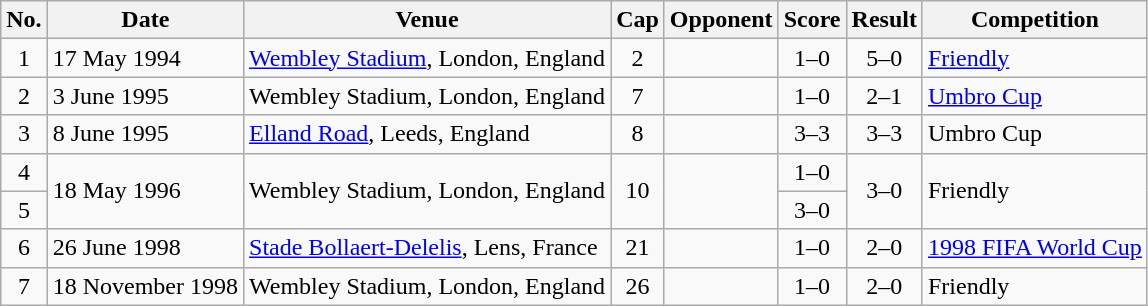<table class="wikitable sortable">
<tr>
<th scope="col">No.</th>
<th scope="col">Date</th>
<th scope="col">Venue</th>
<th scope="col">Cap</th>
<th scope="col">Opponent</th>
<th scope="col">Score</th>
<th scope="col">Result</th>
<th scope="col">Competition</th>
</tr>
<tr>
<td align="center">1</td>
<td>17 May 1994</td>
<td><a href='#'>Wembley Stadium</a>, London, England</td>
<td align="center">2</td>
<td></td>
<td align="center">1–0</td>
<td align="center">5–0</td>
<td><a href='#'>Friendly</a></td>
</tr>
<tr>
<td align="center">2</td>
<td>3 June 1995</td>
<td>Wembley Stadium, London, England</td>
<td align="center">7</td>
<td></td>
<td align="center">1–0</td>
<td align="center">2–1</td>
<td><a href='#'>Umbro Cup</a></td>
</tr>
<tr>
<td align="center">3</td>
<td>8 June 1995</td>
<td><a href='#'>Elland Road</a>, Leeds, England</td>
<td align="center">8</td>
<td></td>
<td align="center">3–3</td>
<td align="center">3–3</td>
<td>Umbro Cup</td>
</tr>
<tr>
<td align="center">4</td>
<td rowspan="2">18 May 1996</td>
<td rowspan="2">Wembley Stadium, London, England</td>
<td rowspan=2 align="center">10</td>
<td rowspan="2"></td>
<td align="center">1–0</td>
<td rowspan=2 align="center">3–0</td>
<td rowspan="2">Friendly</td>
</tr>
<tr>
<td align="center">5</td>
<td align="center">3–0</td>
</tr>
<tr>
<td align="center">6</td>
<td>26 June 1998</td>
<td><a href='#'>Stade Bollaert-Delelis</a>, Lens, France</td>
<td align="center">21</td>
<td></td>
<td align="center">1–0</td>
<td align="center">2–0</td>
<td><a href='#'>1998 FIFA World Cup</a></td>
</tr>
<tr>
<td align="center">7</td>
<td>18 November 1998</td>
<td>Wembley Stadium, London, England</td>
<td align="center">26</td>
<td></td>
<td align="center">1–0</td>
<td align="center">2–0</td>
<td>Friendly</td>
</tr>
</table>
